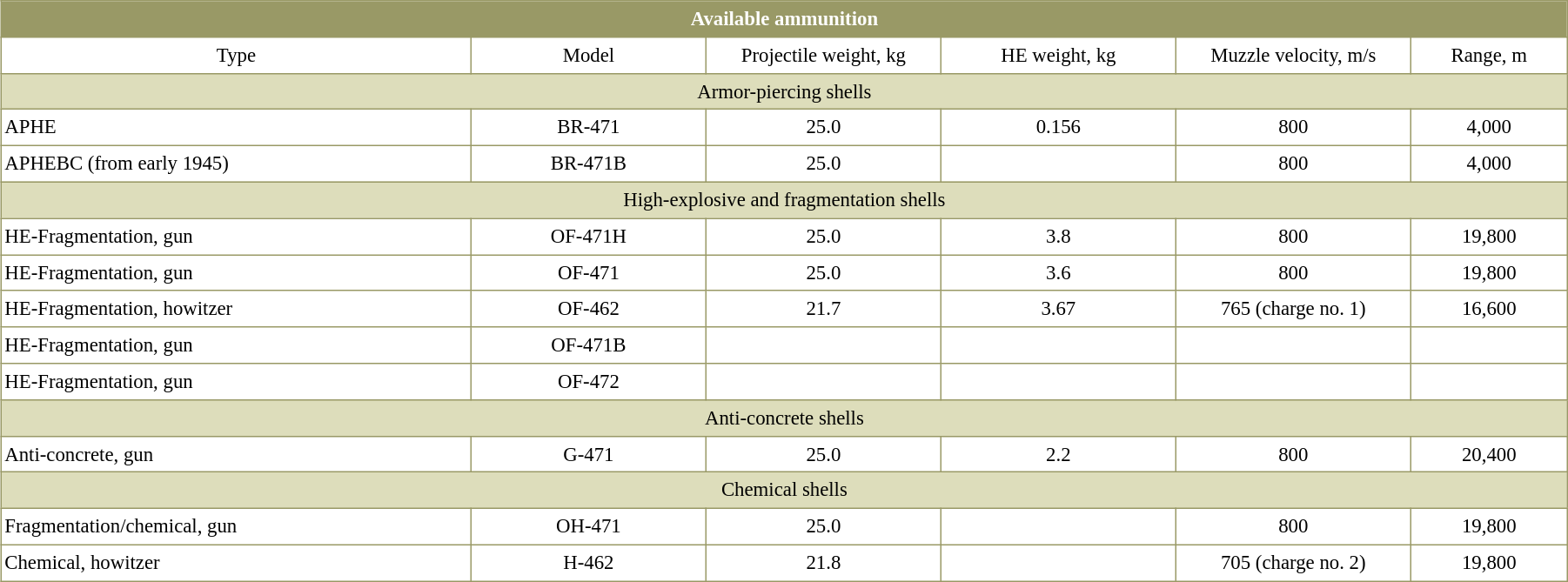<table border=0 cellspacing=0 cellpadding=2 style="margin:0 0 .5em 1em; width:95%; background:#fff; border-collapse:collapse; border:1px solid #996; line-height:1.5; font-size:95%">
<tr style="vertical-align:top; text-align:center; border:1px solid #996; background-color:#996; color:#fff">
<td colspan="6"><strong>Available ammunition</strong></td>
</tr>
<tr style="vertical-align:top; text-align:center; border:1px solid #996;">
<td width="30%" style="border:1px solid #996">Type</td>
<td width="15%" style="border:1px solid #996">Model</td>
<td width="15%" style="border:1px solid #996">Projectile weight, kg</td>
<td width="15%" style="border:1px solid #996">HE weight, kg</td>
<td width="15%" style="border:1px solid #996">Muzzle velocity, m/s</td>
<td width="10%" style="border:1px solid #996">Range, m</td>
</tr>
<tr style="vertical-align:top; text-align:center; border:1px solid #996; background-color:#ddb;">
<td colspan="6">Armor-piercing shells</td>
</tr>
<tr style="vertical-align:top; text-align:center;">
<td style="border:1px solid #996; text-align:left">АРНЕ</td>
<td style="border:1px solid #996">BR-471</td>
<td style="border:1px solid #996">25.0</td>
<td style="border:1px solid #996">0.156</td>
<td style="border:1px solid #996">800</td>
<td style="border:1px solid #996">4,000</td>
</tr>
<tr style="vertical-align:top; text-align:center;">
<td style="border:1px solid #996; text-align:left">АРНЕВС (from early 1945)</td>
<td style="border:1px solid #996">BR-471B</td>
<td style="border:1px solid #996">25.0</td>
<td style="border:1px solid #996"></td>
<td style="border:1px solid #996">800</td>
<td style="border:1px solid #996">4,000</td>
</tr>
<tr style="vertical-align:top; text-align:center; border:1px solid #996; background-color:#ddb;">
<td colspan="6">High-explosive and fragmentation shells</td>
</tr>
<tr style="vertical-align:top; text-align:center;">
<td style="border:1px solid #996; text-align:left">HE-Fragmentation, gun</td>
<td style="border:1px solid #996">OF-471H</td>
<td style="border:1px solid #996">25.0</td>
<td style="border:1px solid #996">3.8</td>
<td style="border:1px solid #996">800</td>
<td style="border:1px solid #996">19,800</td>
</tr>
<tr style="vertical-align:top; text-align:center;">
<td style="border:1px solid #996; text-align:left">HE-Fragmentation, gun</td>
<td style="border:1px solid #996">OF-471</td>
<td style="border:1px solid #996">25.0</td>
<td style="border:1px solid #996">3.6</td>
<td style="border:1px solid #996">800</td>
<td style="border:1px solid #996">19,800</td>
</tr>
<tr style="vertical-align:top; text-align:center;">
<td style="border:1px solid #996; text-align:left">HE-Fragmentation, howitzer</td>
<td style="border:1px solid #996">OF-462</td>
<td style="border:1px solid #996">21.7</td>
<td style="border:1px solid #996">3.67</td>
<td style="border:1px solid #996">765 (charge no. 1)</td>
<td style="border:1px solid #996">16,600</td>
</tr>
<tr style="vertical-align:top; text-align:center;">
<td style="border:1px solid #996; text-align:left">HE-Fragmentation, gun</td>
<td style="border:1px solid #996">OF-471В</td>
<td style="border:1px solid #996"></td>
<td style="border:1px solid #996"></td>
<td style="border:1px solid #996"></td>
<td style="border:1px solid #996"></td>
</tr>
<tr style="vertical-align:top; text-align:center;">
<td style="border:1px solid #996; text-align:left">HE-Fragmentation, gun</td>
<td style="border:1px solid #996">OF-472</td>
<td style="border:1px solid #996"></td>
<td style="border:1px solid #996"></td>
<td style="border:1px solid #996"></td>
<td style="border:1px solid #996"></td>
</tr>
<tr style="vertical-align:top; text-align:center; border:1px solid #996; background-color:#ddb;">
<td colspan="6">Anti-concrete shells</td>
</tr>
<tr style="vertical-align:top; text-align:center;">
<td style="border:1px solid #996; text-align:left">Anti-concrete, gun</td>
<td style="border:1px solid #996">G-471</td>
<td style="border:1px solid #996">25.0</td>
<td style="border:1px solid #996">2.2</td>
<td style="border:1px solid #996">800</td>
<td style="border:1px solid #996">20,400</td>
</tr>
<tr style="vertical-align:top; text-align:center; border:1px solid #996; background-color:#ddb;">
<td colspan="6">Chemical shells</td>
</tr>
<tr style="vertical-align:top; text-align:center;">
<td style="border:1px solid #996; text-align:left">Fragmentation/chemical, gun</td>
<td style="border:1px solid #996">OH-471</td>
<td style="border:1px solid #996">25.0</td>
<td style="border:1px solid #996"></td>
<td style="border:1px solid #996">800</td>
<td style="border:1px solid #996">19,800</td>
</tr>
<tr style="vertical-align:top; text-align:center;">
<td style="border:1px solid #996; text-align:left">Chemical, howitzer</td>
<td style="border:1px solid #996">H-462</td>
<td style="border:1px solid #996">21.8</td>
<td style="border:1px solid #996"></td>
<td style="border:1px solid #996">705 (charge no. 2)</td>
<td style="border:1px solid #996">19,800</td>
</tr>
</table>
